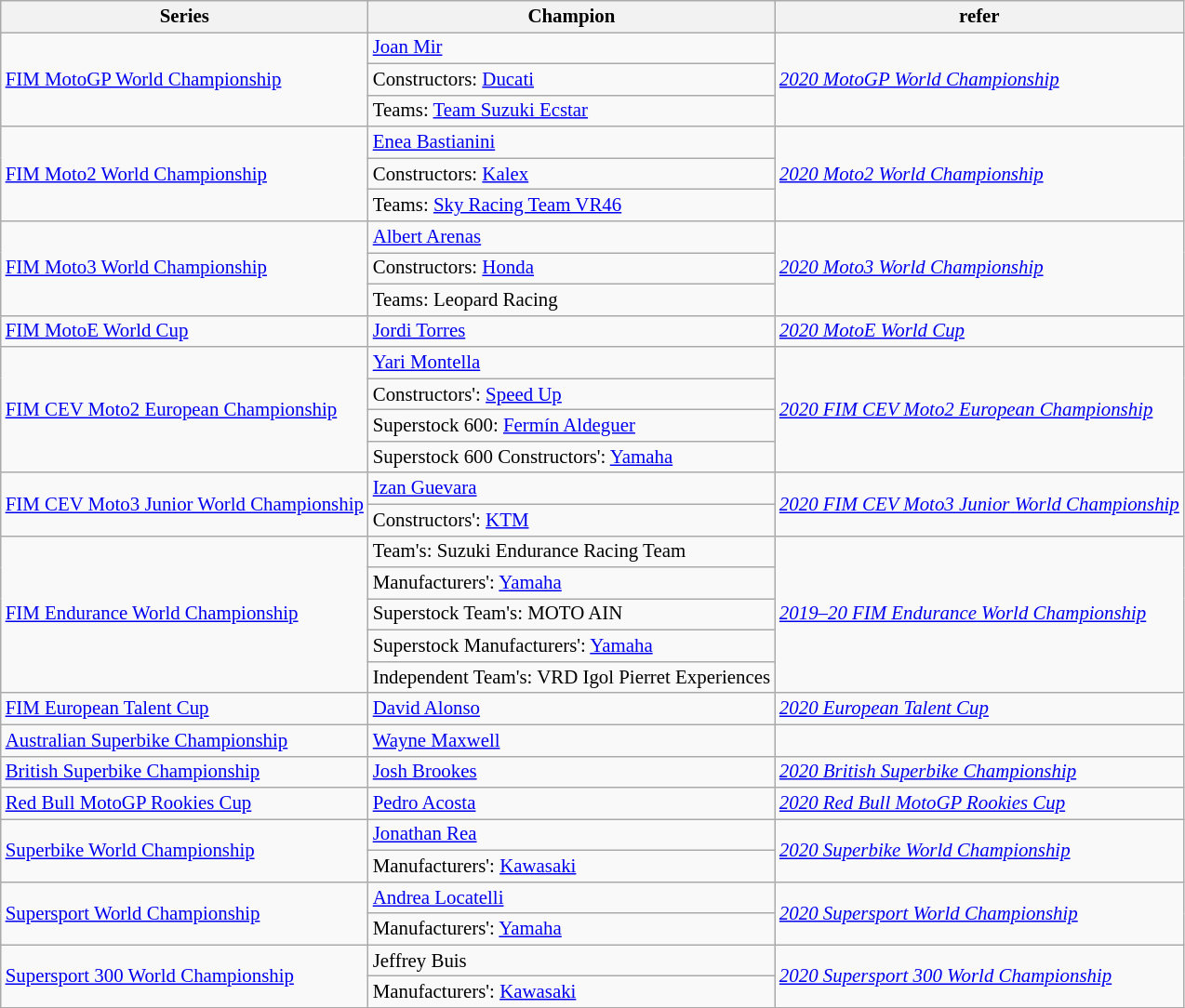<table class="wikitable" style="font-size:87%">
<tr font-weight:bold">
<th>Series</th>
<th>Champion</th>
<th>refer</th>
</tr>
<tr>
<td rowspan="3"><a href='#'>FIM MotoGP World Championship</a></td>
<td> <a href='#'>Joan Mir</a></td>
<td rowspan="3"><em><a href='#'>2020 MotoGP World Championship</a></em></td>
</tr>
<tr>
<td>Constructors:  <a href='#'>Ducati</a></td>
</tr>
<tr>
<td>Teams:  <a href='#'>Team Suzuki Ecstar</a></td>
</tr>
<tr>
<td rowspan="3"><a href='#'>FIM Moto2 World Championship</a></td>
<td> <a href='#'>Enea Bastianini</a></td>
<td rowspan="3"><em><a href='#'>2020 Moto2 World Championship</a></em></td>
</tr>
<tr>
<td>Constructors:  <a href='#'>Kalex</a></td>
</tr>
<tr>
<td>Teams:  <a href='#'>Sky Racing Team VR46</a></td>
</tr>
<tr>
<td rowspan="3"><a href='#'>FIM Moto3 World Championship</a></td>
<td> <a href='#'>Albert Arenas</a></td>
<td rowspan="3"><em><a href='#'>2020 Moto3 World Championship</a></em></td>
</tr>
<tr>
<td>Constructors:  <a href='#'>Honda</a></td>
</tr>
<tr>
<td>Teams:  Leopard Racing</td>
</tr>
<tr>
<td><a href='#'>FIM MotoE World Cup</a></td>
<td> <a href='#'>Jordi Torres</a></td>
<td><em><a href='#'>2020 MotoE World Cup</a></em></td>
</tr>
<tr>
<td rowspan="4"><a href='#'>FIM CEV Moto2 European Championship</a></td>
<td> <a href='#'>Yari Montella</a></td>
<td rowspan="4"><em><a href='#'>2020 FIM CEV Moto2 European Championship</a></em></td>
</tr>
<tr>
<td>Constructors':  <a href='#'>Speed Up</a></td>
</tr>
<tr>
<td>Superstock 600:  <a href='#'>Fermín Aldeguer</a></td>
</tr>
<tr>
<td>Superstock 600 Constructors':  <a href='#'>Yamaha</a></td>
</tr>
<tr>
<td rowspan="2"><a href='#'>FIM CEV Moto3 Junior World Championship</a></td>
<td> <a href='#'>Izan Guevara</a></td>
<td rowspan="2"><em><a href='#'>2020 FIM CEV Moto3 Junior World Championship</a></em></td>
</tr>
<tr>
<td>Constructors':  <a href='#'>KTM</a></td>
</tr>
<tr>
<td rowspan="5"><a href='#'>FIM Endurance World Championship</a></td>
<td>Team's:  Suzuki Endurance Racing Team</td>
<td rowspan="5"><em><a href='#'>2019–20 FIM Endurance World Championship</a></em></td>
</tr>
<tr>
<td>Manufacturers':  <a href='#'>Yamaha</a></td>
</tr>
<tr>
<td>Superstock Team's:  MOTO AIN</td>
</tr>
<tr>
<td>Superstock Manufacturers':  <a href='#'>Yamaha</a></td>
</tr>
<tr>
<td>Independent Team's:  VRD Igol Pierret Experiences</td>
</tr>
<tr>
<td><a href='#'>FIM European Talent Cup</a></td>
<td> <a href='#'>David Alonso</a></td>
<td><em><a href='#'>2020 European Talent Cup</a></em></td>
</tr>
<tr>
<td><a href='#'>Australian Superbike Championship</a></td>
<td> <a href='#'>Wayne Maxwell</a></td>
<td></td>
</tr>
<tr>
<td><a href='#'>British Superbike Championship</a></td>
<td> <a href='#'>Josh Brookes</a></td>
<td><em><a href='#'>2020 British Superbike Championship</a></em></td>
</tr>
<tr>
<td><a href='#'>Red Bull MotoGP Rookies Cup</a></td>
<td> <a href='#'>Pedro Acosta</a></td>
<td><em><a href='#'>2020 Red Bull MotoGP Rookies Cup</a></em></td>
</tr>
<tr>
<td rowspan="2"><a href='#'>Superbike World Championship</a></td>
<td> <a href='#'>Jonathan Rea</a></td>
<td rowspan="2"><em><a href='#'>2020 Superbike World Championship</a></em></td>
</tr>
<tr>
<td>Manufacturers':  <a href='#'>Kawasaki</a></td>
</tr>
<tr>
<td rowspan="2"><a href='#'>Supersport World Championship</a></td>
<td> <a href='#'>Andrea Locatelli</a></td>
<td rowspan="2"><em><a href='#'>2020 Supersport World Championship</a></em></td>
</tr>
<tr>
<td>Manufacturers':  <a href='#'>Yamaha</a></td>
</tr>
<tr>
<td rowspan="2"><a href='#'>Supersport 300 World Championship</a></td>
<td> Jeffrey Buis</td>
<td rowspan="2"><em><a href='#'>2020 Supersport 300 World Championship</a></em></td>
</tr>
<tr>
<td>Manufacturers':  <a href='#'>Kawasaki</a></td>
</tr>
</table>
